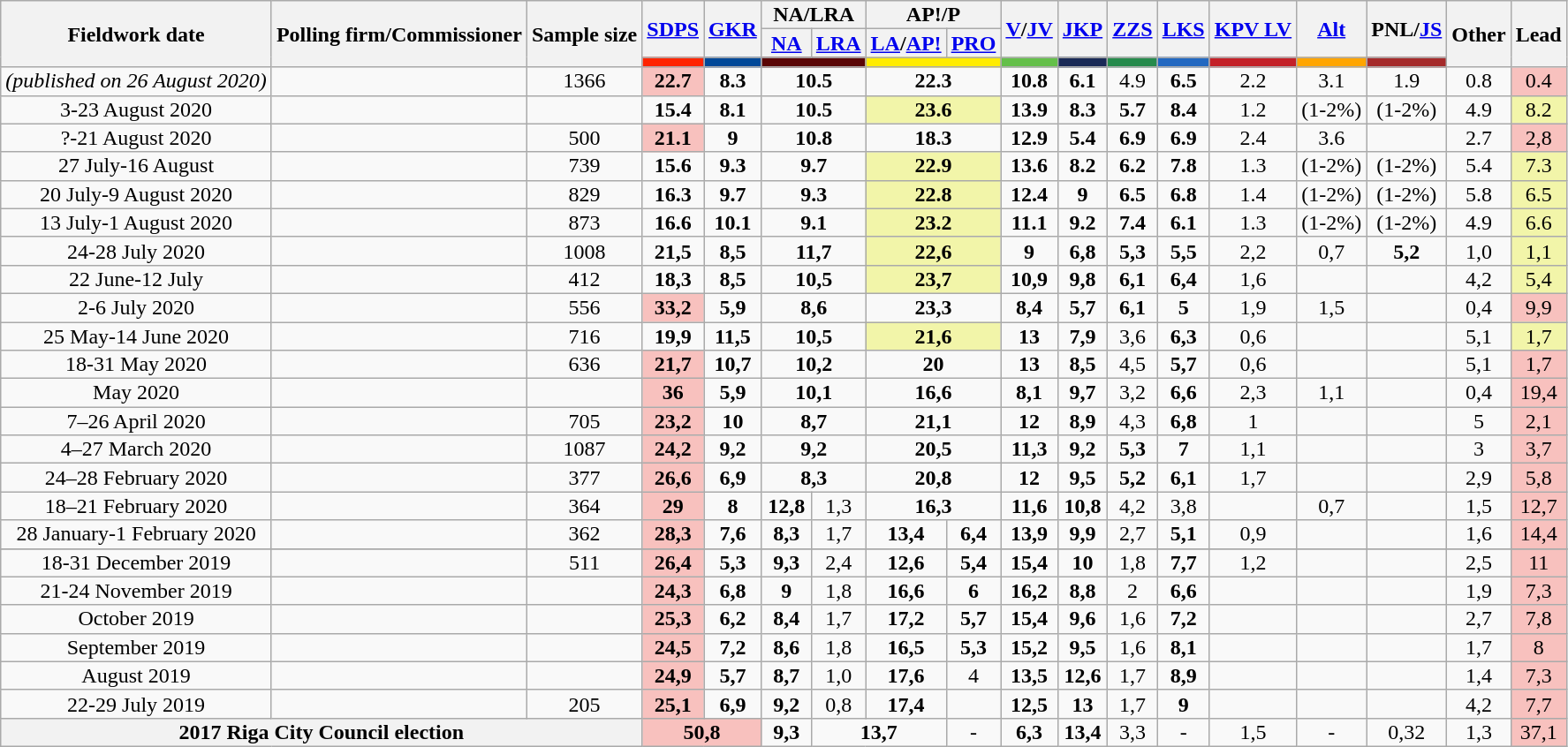<table class="wikitable collapsible" style="text-align:center;font-size:90&;line-height:14px">
<tr>
<th rowspan=3>Fieldwork date</th>
<th rowspan=3>Polling firm/Commissioner</th>
<th rowspan=3>Sample size</th>
<th rowspan=2><a href='#'>SDPS</a></th>
<th rowspan=2><a href='#'>GKR</a></th>
<th colspan="2">NA/LRA</th>
<th colspan="2">AP!/P</th>
<th rowspan=2><a href='#'>V</a>/<a href='#'>JV</a></th>
<th rowspan=2><a href='#'>JKP</a></th>
<th rowspan=2><a href='#'>ZZS</a></th>
<th rowspan=2><a href='#'>LKS</a></th>
<th rowspan=2><a href='#'>KPV LV</a></th>
<th rowspan=2><a href='#'>Alt</a></th>
<th rowspan="2">PNL/<a href='#'>JS</a></th>
<th rowspan=3>Other</th>
<th rowspan=3>Lead</th>
</tr>
<tr>
<th style="width:30px;"><a href='#'>NA</a></th>
<th style="width:30px;"><a href='#'>LRA</a></th>
<th style="width:30px;"><a href='#'>LA</a>/<a href='#'>AP!</a></th>
<th style="width:30px;"><a href='#'>PRO</a></th>
</tr>
<tr>
<th class="unsortable" style="background:#FF2400;"></th>
<th class="unsortable" style="background:#004898;"></th>
<th colspan="2" class="unsortable" style="background:#5A0505;"></th>
<th colspan=2 class="unsortable" style="background:#FFEC00;"></th>
<th class="unsortable" style="background:#64C049;"></th>
<th class="unsortable" style="background:#192956;"></th>
<th class="unsortable" style="background:#258B4C;"></th>
<th class="unsortable" style="background:#2268C1;"></th>
<th class="unsortable" style="background:#c42027;"></th>
<th class="unsortable" style="background:orange;"></th>
<th class="unsortable" style="background:brown;"></th>
</tr>
<tr>
<td><em>(published on 26 August 2020)</em></td>
<td></td>
<td>1366</td>
<td style="background:#F8C1BE"><strong>22.7</strong></td>
<td><strong>8.3</strong></td>
<td colspan="2"><strong>10.5</strong></td>
<td colspan="2"><strong>22.3</strong></td>
<td><strong>10.8</strong></td>
<td><strong>6.1</strong></td>
<td>4.9</td>
<td><strong>6.5</strong></td>
<td>2.2</td>
<td>3.1</td>
<td>1.9</td>
<td>0.8</td>
<td style="background:#F8C1BE">0.4</td>
</tr>
<tr>
<td>3-23 August 2020</td>
<td></td>
<td></td>
<td><strong>15.4</strong></td>
<td><strong>8.1</strong></td>
<td colspan="2"><strong>10.5</strong></td>
<td colspan="2" style="background:#F2F5A9"><strong>23.6</strong></td>
<td><strong>13.9</strong></td>
<td><strong>8.3</strong></td>
<td><strong>5.7</strong></td>
<td><strong>8.4</strong></td>
<td>1.2</td>
<td>(1-2%)</td>
<td>(1-2%)</td>
<td>4.9</td>
<td style="background:#F2F5A9">8.2</td>
</tr>
<tr>
<td>?-21 August 2020</td>
<td></td>
<td>500</td>
<td style="background:#F8C1BE"><strong>21.1</strong></td>
<td><strong>9</strong></td>
<td colspan="2"><strong>10.8</strong></td>
<td colspan="2"><strong>18.3</strong></td>
<td><strong>12.9</strong></td>
<td><strong>5.4</strong></td>
<td><strong>6.9</strong></td>
<td><strong>6.9</strong></td>
<td>2.4</td>
<td>3.6</td>
<td></td>
<td>2.7</td>
<td style="background:#F8C1BE">2,8</td>
</tr>
<tr>
<td>27 July-16 August</td>
<td></td>
<td>739</td>
<td><strong>15.6</strong></td>
<td><strong>9.3</strong></td>
<td colspan="2"><strong>9.7</strong></td>
<td colspan="2" style="background:#F2F5A9"><strong>22.9</strong></td>
<td><strong>13.6</strong></td>
<td><strong>8.2</strong></td>
<td><strong>6.2</strong></td>
<td><strong>7.8</strong></td>
<td>1.3</td>
<td>(1-2%)</td>
<td>(1-2%)</td>
<td>5.4</td>
<td style="background:#F2F5A9">7.3</td>
</tr>
<tr>
<td>20 July-9 August 2020</td>
<td></td>
<td>829</td>
<td><strong>16.3</strong></td>
<td><strong>9.7</strong></td>
<td colspan="2"><strong>9.3</strong></td>
<td colspan="2" style="background:#F2F5A9"><strong>22.8</strong></td>
<td><strong>12.4</strong></td>
<td><strong>9</strong></td>
<td><strong>6.5</strong></td>
<td><strong>6.8</strong></td>
<td>1.4</td>
<td>(1-2%)</td>
<td>(1-2%)</td>
<td>5.8</td>
<td style="background:#F2F5A9">6.5</td>
</tr>
<tr>
<td>13 July-1 August 2020</td>
<td></td>
<td>873</td>
<td><strong>16.6</strong></td>
<td><strong>10.1</strong></td>
<td colspan="2"><strong>9.1</strong></td>
<td colspan="2" style="background:#F2F5A9"><strong>23.2</strong></td>
<td><strong>11.1</strong></td>
<td><strong>9.2</strong></td>
<td><strong>7.4</strong></td>
<td><strong>6.1</strong></td>
<td>1.3</td>
<td>(1-2%)</td>
<td>(1-2%)</td>
<td>4.9</td>
<td style="background:#F2F5A9">6.6</td>
</tr>
<tr>
<td>24-28 July 2020</td>
<td></td>
<td>1008</td>
<td><strong>21,5</strong></td>
<td><strong>8,5</strong></td>
<td colspan="2"><strong>11,7</strong></td>
<td colspan="2" style="background:#F2F5A9"><strong>22,6</strong></td>
<td><strong>9</strong></td>
<td><strong>6,8</strong></td>
<td><strong>5,3</strong></td>
<td><strong>5,5</strong></td>
<td>2,2</td>
<td>0,7</td>
<td><strong>5,2</strong></td>
<td>1,0</td>
<td style="background:#F2F5A9">1,1</td>
</tr>
<tr>
<td>22 June-12 July</td>
<td></td>
<td>412</td>
<td><strong>18,3</strong></td>
<td><strong>8,5</strong></td>
<td colspan="2"><strong>10,5</strong></td>
<td colspan="2" style="background:#F2F5A9"><strong>23,7</strong></td>
<td><strong>10,9</strong></td>
<td><strong>9,8</strong></td>
<td><strong>6,1</strong></td>
<td><strong>6,4</strong></td>
<td>1,6</td>
<td></td>
<td></td>
<td>4,2</td>
<td style="background:#F2F5A9">5,4</td>
</tr>
<tr>
<td>2-6 July 2020</td>
<td></td>
<td>556</td>
<td style="background:#F8C1BE"><strong>33,2</strong></td>
<td><strong>5,9</strong></td>
<td colspan="2"><strong>8,6</strong></td>
<td colspan="2"><strong>23,3</strong></td>
<td><strong>8,4</strong></td>
<td><strong>5,7</strong></td>
<td><strong>6,1</strong></td>
<td><strong>5</strong></td>
<td>1,9</td>
<td>1,5</td>
<td></td>
<td>0,4</td>
<td style="background:#F8C1BE">9,9</td>
</tr>
<tr>
<td>25 May-14 June 2020</td>
<td></td>
<td>716</td>
<td><strong>19,9</strong></td>
<td><strong>11,5</strong></td>
<td colspan="2"><strong>10,5</strong></td>
<td colspan="2" style="background:#F2F5A9"><strong>21,6</strong></td>
<td><strong>13</strong></td>
<td><strong>7,9</strong></td>
<td>3,6</td>
<td><strong>6,3</strong></td>
<td>0,6</td>
<td></td>
<td></td>
<td>5,1</td>
<td style="background:#F2F5A9">1,7</td>
</tr>
<tr>
<td>18-31 May 2020</td>
<td></td>
<td>636</td>
<td style="background:#F8C1BE"><strong>21,7</strong></td>
<td><strong>10,7</strong></td>
<td colspan="2"><strong>10,2</strong></td>
<td colspan="2"><strong>20</strong></td>
<td><strong>13</strong></td>
<td><strong>8,5</strong></td>
<td>4,5</td>
<td><strong>5,7</strong></td>
<td>0,6</td>
<td></td>
<td></td>
<td>5,1</td>
<td style="background:#F8C1BE">1,7</td>
</tr>
<tr>
<td>May 2020</td>
<td></td>
<td></td>
<td style="background:#F8C1BE"><strong>36</strong></td>
<td><strong>5,9</strong></td>
<td colspan="2"><strong>10,1</strong></td>
<td colspan="2"><strong>16,6</strong></td>
<td><strong>8,1</strong></td>
<td><strong>9,7</strong></td>
<td>3,2</td>
<td><strong>6,6</strong></td>
<td>2,3</td>
<td>1,1</td>
<td></td>
<td>0,4</td>
<td style="background:#F8C1BE">19,4</td>
</tr>
<tr>
<td>7–26 April 2020</td>
<td></td>
<td>705</td>
<td style="background:#F8C1BE"><strong>23,2</strong></td>
<td><strong>10</strong></td>
<td colspan="2"><strong>8,7</strong></td>
<td colspan="2"><strong>21,1</strong></td>
<td><strong>12</strong></td>
<td><strong>8,9</strong></td>
<td>4,3</td>
<td><strong>6,8</strong></td>
<td>1</td>
<td></td>
<td></td>
<td>5</td>
<td style="background:#F8C1BE">2,1</td>
</tr>
<tr>
<td>4–27 March 2020</td>
<td></td>
<td>1087</td>
<td style="background:#F8C1BE"><strong>24,2</strong></td>
<td><strong>9,2</strong></td>
<td colspan="2"><strong>9,2</strong></td>
<td colspan="2"><strong>20,5</strong></td>
<td><strong>11,3</strong></td>
<td><strong>9,2</strong></td>
<td><strong>5,3</strong></td>
<td><strong>7</strong></td>
<td>1,1</td>
<td></td>
<td></td>
<td>3</td>
<td style="background:#F8C1BE">3,7</td>
</tr>
<tr>
<td>24–28 February 2020</td>
<td></td>
<td>377</td>
<td style="background:#F8C1BE"><strong>26,6</strong></td>
<td><strong>6,9</strong></td>
<td colspan="2"><strong>8,3</strong></td>
<td colspan="2"><strong>20,8</strong></td>
<td><strong>12</strong></td>
<td><strong>9,5</strong></td>
<td><strong>5,2</strong></td>
<td><strong>6,1</strong></td>
<td>1,7</td>
<td></td>
<td></td>
<td>2,9</td>
<td style="background:#F8C1BE">5,8</td>
</tr>
<tr>
<td>18–21 February 2020</td>
<td></td>
<td>364</td>
<td style="background:#F8C1BE"><strong>29</strong></td>
<td><strong>8</strong></td>
<td><strong>12,8</strong></td>
<td>1,3</td>
<td colspan="2"><strong>16,3</strong></td>
<td><strong>11,6</strong></td>
<td><strong>10,8</strong></td>
<td>4,2</td>
<td>3,8</td>
<td></td>
<td>0,7</td>
<td></td>
<td>1,5</td>
<td style="background:#F8C1BE">12,7</td>
</tr>
<tr>
<td>28 January-1 February 2020</td>
<td></td>
<td>362</td>
<td style="background:#F8C1BE"><strong>28,3</strong></td>
<td><strong>7,6</strong></td>
<td><strong>8,3</strong></td>
<td>1,7</td>
<td><strong>13,4</strong></td>
<td><strong>6,4</strong></td>
<td><strong>13,9</strong></td>
<td><strong>9,9</strong></td>
<td>2,7</td>
<td><strong>5,1</strong></td>
<td>0,9</td>
<td></td>
<td></td>
<td>1,6</td>
<td style="background:#F8C1BE">14,4</td>
</tr>
<tr>
</tr>
<tr>
<td>18-31 December 2019</td>
<td></td>
<td>511</td>
<td style="background:#F8C1BE"><strong>26,4</strong></td>
<td><strong>5,3</strong></td>
<td><strong>9,3</strong></td>
<td>2,4</td>
<td><strong>12,6</strong></td>
<td><strong>5,4</strong></td>
<td><strong>15,4</strong></td>
<td><strong>10</strong></td>
<td>1,8</td>
<td><strong>7,7</strong></td>
<td>1,2</td>
<td></td>
<td></td>
<td>2,5</td>
<td style="background:#F8C1BE">11</td>
</tr>
<tr>
<td>21-24 November 2019</td>
<td></td>
<td></td>
<td style="background:#F8C1BE"><strong>24,3</strong></td>
<td><strong>6,8</strong></td>
<td><strong>9</strong></td>
<td>1,8</td>
<td><strong>16,6</strong></td>
<td><strong>6</strong></td>
<td><strong>16,2</strong></td>
<td><strong>8,8</strong></td>
<td>2</td>
<td><strong>6,6</strong></td>
<td></td>
<td></td>
<td></td>
<td>1,9</td>
<td style="background:#F8C1BE">7,3</td>
</tr>
<tr>
<td>October 2019</td>
<td></td>
<td></td>
<td style="background:#F8C1BE"><strong>25,3</strong></td>
<td><strong>6,2</strong></td>
<td><strong>8,4</strong></td>
<td>1,7</td>
<td><strong>17,2</strong></td>
<td><strong>5,7</strong></td>
<td><strong>15,4</strong></td>
<td><strong>9,6</strong></td>
<td>1,6</td>
<td><strong>7,2</strong></td>
<td></td>
<td></td>
<td></td>
<td>2,7</td>
<td style="background:#F8C1BE">7,8</td>
</tr>
<tr>
<td>September 2019</td>
<td></td>
<td></td>
<td style="background:#F8C1BE"><strong>24,5</strong></td>
<td><strong>7,2</strong></td>
<td><strong>8,6</strong></td>
<td>1,8</td>
<td><strong>16,5</strong></td>
<td><strong>5,3</strong></td>
<td><strong>15,2</strong></td>
<td><strong>9,5</strong></td>
<td>1,6</td>
<td><strong>8,1</strong></td>
<td></td>
<td></td>
<td></td>
<td>1,7</td>
<td style="background:#F8C1BE">8</td>
</tr>
<tr>
<td>August 2019</td>
<td></td>
<td></td>
<td style="background:#F8C1BE"><strong>24,9</strong></td>
<td><strong>5,7</strong></td>
<td><strong>8,7</strong></td>
<td>1,0</td>
<td><strong>17,6</strong></td>
<td>4</td>
<td><strong>13,5</strong></td>
<td><strong>12,6</strong></td>
<td>1,7</td>
<td><strong>8,9</strong></td>
<td></td>
<td></td>
<td></td>
<td>1,4</td>
<td style="background:#F8C1BE">7,3</td>
</tr>
<tr>
<td>22-29 July 2019</td>
<td></td>
<td>205</td>
<td style="background:#F8C1BE"><strong>25,1</strong></td>
<td><strong>6,9</strong></td>
<td><strong>9,2</strong></td>
<td>0,8</td>
<td><strong>17,4</strong></td>
<td></td>
<td><strong>12,5</strong></td>
<td><strong>13</strong></td>
<td>1,7</td>
<td><strong>9</strong></td>
<td></td>
<td></td>
<td></td>
<td>4,2</td>
<td style="background:#F8C1BE">7,7</td>
</tr>
<tr>
<th colspan=3>2017 Riga City Council election</th>
<td colspan="2" style="background:#F8C1BE"><strong>50,8</strong></td>
<td><strong>9,3</strong></td>
<td colspan="2"><strong>13,7</strong></td>
<td>-</td>
<td><strong>6,3</strong></td>
<td><strong>13,4</strong></td>
<td>3,3</td>
<td>-</td>
<td>1,5</td>
<td>-</td>
<td>0,32</td>
<td>1,3</td>
<td style="background:#F8C1BE">37,1</td>
</tr>
</table>
